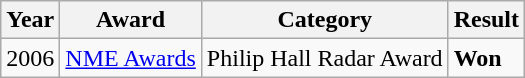<table class=wikitable>
<tr>
<th>Year</th>
<th>Award</th>
<th>Category</th>
<th>Result</th>
</tr>
<tr>
<td rowspan="5">2006</td>
<td><a href='#'>NME Awards</a></td>
<td>Philip Hall Radar Award</td>
<td><strong>Won</strong></td>
</tr>
</table>
